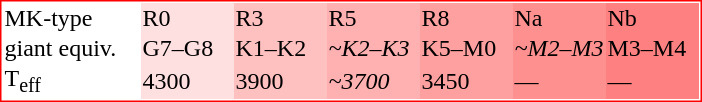<table style="margin: 10px 0; border-spacing: 0; border: solid #FF0000 1px; padding: 1px">
<tr>
<td width="90px">MK-type</td>
<td width="60px" style="background-color: #FFE0E0">R0</td>
<td width="60px" style="background-color: #FFC0C0">R3</td>
<td width="60px" style="background-color: #FFB0B0">R5</td>
<td width="60px" style="background-color: #FFA0A0">R8</td>
<td width="60px" style="background-color: #FF9090">Na</td>
<td width="60px" style="background-color: #FF8080">Nb</td>
</tr>
<tr>
<td>giant equiv.</td>
<td style="background-color: #FFE0E0">G7–G8</td>
<td style="background-color: #FFC0C0">K1–K2</td>
<td style="background-color: #FFB0B0"><em>~K2–K3</em></td>
<td style="background-color: #FFA0A0">K5–M0</td>
<td style="background-color: #FF9090"><em>~M2–M3</em></td>
<td style="background-color: #FF8080">M3–M4</td>
</tr>
<tr>
<td>T<sub>eff</sub></td>
<td style="background-color: #FFE0E0">4300</td>
<td style="background-color: #FFC0C0">3900</td>
<td style="background-color: #FFB0B0"><em>~3700</em></td>
<td style="background-color: #FFA0A0">3450</td>
<td style="background-color: #FF9090">—</td>
<td style="background-color: #FF8080">—</td>
</tr>
</table>
